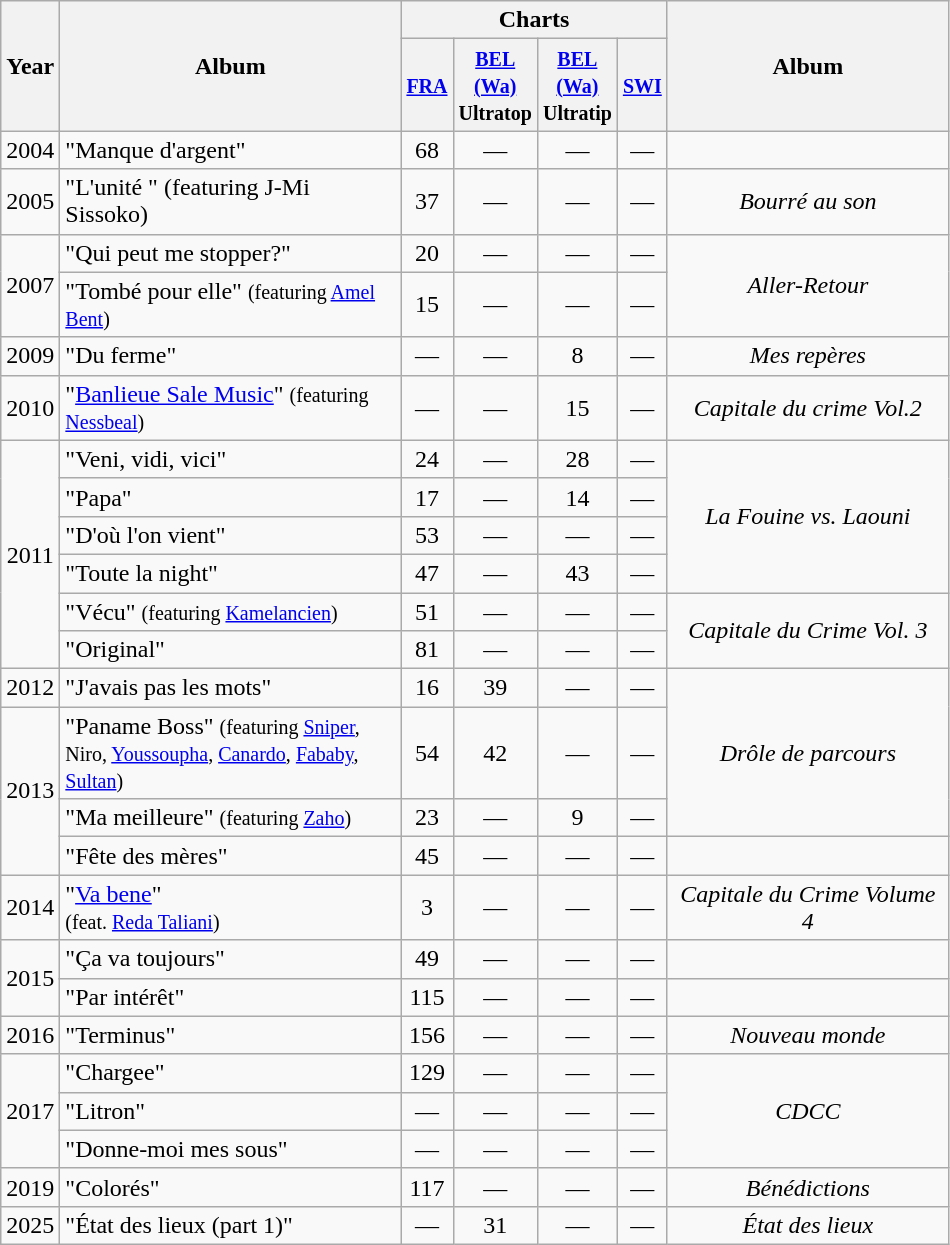<table class="wikitable">
<tr>
<th align="center" rowspan="2" width=10>Year</th>
<th align="center" rowspan="2" width="220">Album</th>
<th align="center" colspan="4">Charts</th>
<th align="center" rowspan="2" width="180">Album</th>
</tr>
<tr>
<th width="20"><small><a href='#'>FRA</a><br></small></th>
<th width="20"><small><a href='#'>BEL<br>(Wa)</a><br>Ultratop</small><br></th>
<th width="20"><small><a href='#'>BEL<br>(Wa)</a><br>Ultratip</small><br></th>
<th width="20"><small><a href='#'>SWI</a></small><br></th>
</tr>
<tr>
<td align="center">2004</td>
<td>"Manque d'argent"</td>
<td align="center">68</td>
<td align="center">—</td>
<td align="center">—</td>
<td align="center">—</td>
<td align="center"></td>
</tr>
<tr>
<td align="center">2005</td>
<td>"L'unité " (featuring J-Mi Sissoko)</td>
<td align="center">37</td>
<td align="center">—</td>
<td align="center">—</td>
<td align="center">—</td>
<td align="center"><em>Bourré au son</em></td>
</tr>
<tr>
<td align="center" rowspan=2>2007</td>
<td>"Qui peut me stopper?"</td>
<td align="center">20</td>
<td align="center">—</td>
<td align="center">—</td>
<td align="center">—</td>
<td align="center" rowspan=2><em>Aller-Retour</em></td>
</tr>
<tr>
<td>"Tombé pour elle" <small>(featuring <a href='#'>Amel Bent</a>)</small></td>
<td align="center">15</td>
<td align="center">—</td>
<td align="center">—</td>
<td align="center">—</td>
</tr>
<tr>
<td align="center">2009</td>
<td>"Du ferme"</td>
<td align="center">—</td>
<td align="center">—</td>
<td align="center">8</td>
<td align="center">—</td>
<td align="center"><em>Mes repères</em></td>
</tr>
<tr>
<td align="center">2010</td>
<td>"<a href='#'>Banlieue Sale Music</a>" <small>(featuring <a href='#'>Nessbeal</a>)</small></td>
<td align="center">—</td>
<td align="center">—</td>
<td align="center">15</td>
<td align="center">—</td>
<td align="center"><em>Capitale du crime Vol.2</em></td>
</tr>
<tr>
<td align="center" rowspan=6>2011</td>
<td>"Veni, vidi, vici"</td>
<td align="center">24</td>
<td align="center">—</td>
<td align="center">28</td>
<td align="center">—</td>
<td align="center" rowspan=4><em>La Fouine vs. Laouni</em></td>
</tr>
<tr>
<td>"Papa"</td>
<td align="center">17</td>
<td align="center">—</td>
<td align="center">14</td>
<td align="center">—</td>
</tr>
<tr>
<td>"D'où l'on vient"</td>
<td align="center">53</td>
<td align="center">—</td>
<td align="center">—</td>
<td align="center">—</td>
</tr>
<tr>
<td>"Toute la night"</td>
<td align="center">47</td>
<td align="center">—</td>
<td align="center">43</td>
<td align="center">—</td>
</tr>
<tr>
<td>"Vécu" <small>(featuring <a href='#'>Kamelancien</a>)</small></td>
<td align="center">51</td>
<td align="center">—</td>
<td align="center">—</td>
<td align="center">—</td>
<td align="center" rowspan=2><em>Capitale du Crime Vol. 3</em></td>
</tr>
<tr>
<td>"Original"</td>
<td align="center">81</td>
<td align="center">—</td>
<td align="center">—</td>
<td align="center">—</td>
</tr>
<tr>
<td align="center">2012</td>
<td>"J'avais pas les mots"</td>
<td align="center">16</td>
<td align="center">39</td>
<td align="center">—</td>
<td align="center">—</td>
<td align="center" rowspan=3><em>Drôle de parcours</em></td>
</tr>
<tr>
<td align="center" rowspan=3>2013</td>
<td>"Paname Boss" <small>(featuring <a href='#'>Sniper</a>, Niro, <a href='#'>Youssoupha</a>, <a href='#'>Canardo</a>, <a href='#'>Fababy</a>, <a href='#'>Sultan</a>)</small></td>
<td align="center">54</td>
<td align="center">42</td>
<td align="center">—</td>
<td align="center">—</td>
</tr>
<tr>
<td>"Ma meilleure" <small>(featuring <a href='#'>Zaho</a>)</small></td>
<td align="center">23</td>
<td align="center">—</td>
<td align="center">9</td>
<td align="center">—</td>
</tr>
<tr>
<td>"Fête des mères"</td>
<td align="center">45</td>
<td align="center">—</td>
<td align="center">—</td>
<td align="center">—</td>
<td align="center"></td>
</tr>
<tr>
<td align="center">2014</td>
<td>"<a href='#'>Va bene</a>" <br><small>(feat. <a href='#'>Reda Taliani</a>)</small><br><small></small></td>
<td align="center">3</td>
<td align="center">—</td>
<td align="center">—</td>
<td align="center">—</td>
<td align="center"><em>Capitale du Crime Volume 4</em></td>
</tr>
<tr>
<td align="center" rowspan=2>2015</td>
<td>"Ça va toujours"</td>
<td align="center">49</td>
<td align="center">—</td>
<td align="center">—</td>
<td align="center">—</td>
<td align="center"></td>
</tr>
<tr>
<td>"Par intérêt"</td>
<td align="center">115</td>
<td align="center">—</td>
<td align="center">—</td>
<td align="center">—</td>
<td align="center"></td>
</tr>
<tr>
<td align="center">2016</td>
<td>"Terminus"</td>
<td align="center">156</td>
<td align="center">—</td>
<td align="center">—</td>
<td align="center">—</td>
<td align="center"><em>Nouveau monde</em></td>
</tr>
<tr>
<td align="center" rowspan=3>2017</td>
<td>"Chargee"</td>
<td align="center">129</td>
<td align="center">—</td>
<td align="center">—</td>
<td align="center">—</td>
<td align="center" rowspan="3"><em>CDCC</em></td>
</tr>
<tr>
<td>"Litron"</td>
<td align="center">—</td>
<td align="center">—</td>
<td align="center">—</td>
<td align="center">—</td>
</tr>
<tr>
<td>"Donne-moi mes sous"</td>
<td align="center">—</td>
<td align="center">—</td>
<td align="center">—</td>
<td align="center">—</td>
</tr>
<tr>
<td align="center">2019</td>
<td>"Colorés"</td>
<td align="center">117</td>
<td align="center">—</td>
<td align="center">—</td>
<td align="center">—</td>
<td align="center"><em>Bénédictions</em></td>
</tr>
<tr>
<td align="center">2025</td>
<td>"État des lieux (part 1)"<br></td>
<td align="center">—</td>
<td align="center">31</td>
<td align="center">—</td>
<td align="center">—</td>
<td align="center"><em>État des lieux</em></td>
</tr>
</table>
